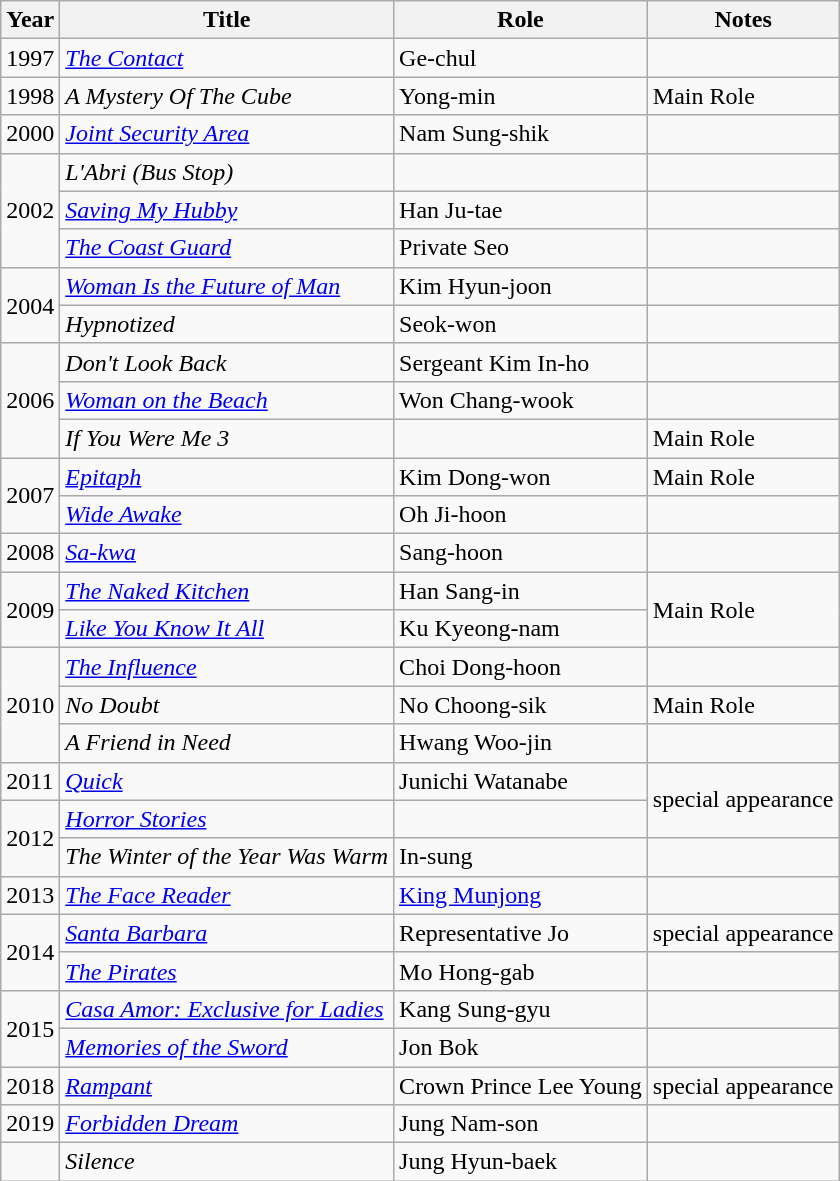<table class="wikitable sortable">
<tr>
<th>Year</th>
<th>Title</th>
<th>Role</th>
<th>Notes</th>
</tr>
<tr>
<td>1997</td>
<td><em><a href='#'>The Contact</a></em></td>
<td>Ge-chul</td>
<td></td>
</tr>
<tr>
<td>1998</td>
<td><em>A Mystery Of The Cube</em></td>
<td>Yong-min</td>
<td>Main Role</td>
</tr>
<tr>
<td>2000</td>
<td><em><a href='#'>Joint Security Area</a></em></td>
<td>Nam Sung-shik</td>
<td></td>
</tr>
<tr>
<td rowspan="3">2002</td>
<td><em>L'Abri (Bus Stop)</em></td>
<td></td>
<td></td>
</tr>
<tr>
<td><em><a href='#'>Saving My Hubby</a></em></td>
<td>Han Ju-tae</td>
<td></td>
</tr>
<tr>
<td><em><a href='#'>The Coast Guard</a></em></td>
<td>Private Seo</td>
<td></td>
</tr>
<tr>
<td rowspan="2">2004</td>
<td><em><a href='#'>Woman Is the Future of Man</a></em></td>
<td>Kim Hyun-joon</td>
<td></td>
</tr>
<tr>
<td><em>Hypnotized</em></td>
<td>Seok-won</td>
<td></td>
</tr>
<tr>
<td rowspan="3">2006</td>
<td><em>Don't Look Back</em></td>
<td>Sergeant Kim In-ho</td>
<td></td>
</tr>
<tr>
<td><em><a href='#'>Woman on the Beach</a></em></td>
<td>Won Chang-wook</td>
<td></td>
</tr>
<tr>
<td><em>If You Were Me 3</em></td>
<td></td>
<td>Main Role</td>
</tr>
<tr>
<td rowspan="2">2007</td>
<td><em><a href='#'>Epitaph</a></em></td>
<td>Kim Dong-won</td>
<td>Main Role</td>
</tr>
<tr>
<td><em><a href='#'>Wide Awake</a></em></td>
<td>Oh Ji-hoon</td>
<td></td>
</tr>
<tr>
<td>2008</td>
<td><em><a href='#'>Sa-kwa</a></em></td>
<td>Sang-hoon</td>
<td></td>
</tr>
<tr>
<td rowspan="2">2009</td>
<td><em><a href='#'>The Naked Kitchen</a></em></td>
<td>Han Sang-in</td>
<td rowspan="2">Main Role</td>
</tr>
<tr>
<td><em><a href='#'>Like You Know It All</a></em></td>
<td>Ku Kyeong-nam</td>
</tr>
<tr>
<td rowspan="3">2010</td>
<td><em><a href='#'>The Influence</a></em></td>
<td>Choi Dong-hoon</td>
<td></td>
</tr>
<tr>
<td><em>No Doubt</em></td>
<td>No Choong-sik</td>
<td>Main Role</td>
</tr>
<tr>
<td><em>A Friend in Need</em></td>
<td>Hwang Woo-jin</td>
<td></td>
</tr>
<tr>
<td>2011</td>
<td><em><a href='#'>Quick</a></em></td>
<td>Junichi Watanabe</td>
<td rowspan="2">special appearance</td>
</tr>
<tr>
<td rowspan="2">2012</td>
<td><em><a href='#'>Horror Stories</a></em></td>
<td></td>
</tr>
<tr>
<td><em>The Winter of the Year Was Warm</em></td>
<td>In-sung</td>
<td></td>
</tr>
<tr>
<td>2013</td>
<td><em><a href='#'>The Face Reader</a></em></td>
<td><a href='#'>King Munjong</a></td>
<td></td>
</tr>
<tr>
<td rowspan="2">2014</td>
<td><em><a href='#'>Santa Barbara</a></em></td>
<td>Representative Jo</td>
<td>special appearance</td>
</tr>
<tr>
<td><em><a href='#'>The Pirates</a></em></td>
<td>Mo Hong-gab</td>
<td></td>
</tr>
<tr>
<td rowspan="2">2015</td>
<td><em><a href='#'>Casa Amor: Exclusive for Ladies</a></em></td>
<td>Kang Sung-gyu</td>
<td></td>
</tr>
<tr>
<td><em><a href='#'>Memories of the Sword</a></em></td>
<td>Jon Bok</td>
<td></td>
</tr>
<tr>
<td>2018</td>
<td><em><a href='#'>Rampant</a></em></td>
<td>Crown Prince Lee Young</td>
<td>special appearance</td>
</tr>
<tr>
<td>2019</td>
<td><em><a href='#'>Forbidden Dream</a></em></td>
<td>Jung Nam-son</td>
<td></td>
</tr>
<tr>
<td></td>
<td><em>Silence</em></td>
<td>Jung Hyun-baek</td>
<td></td>
</tr>
</table>
